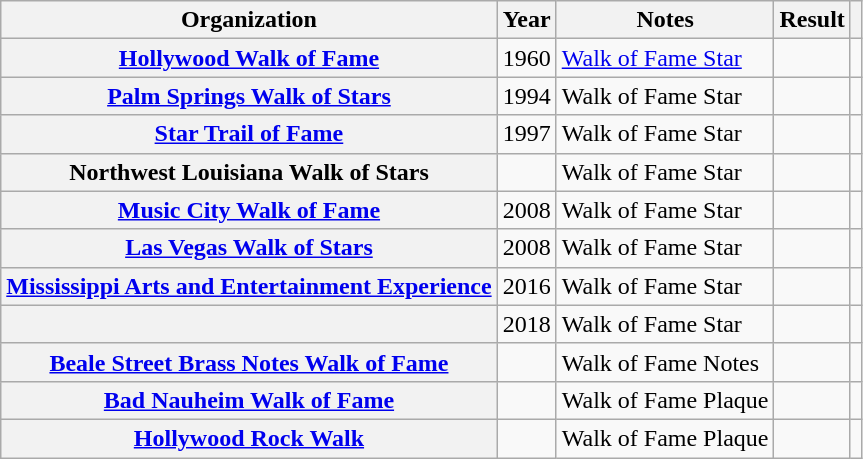<table class="wikitable plainrowheaders sortable" style="margin-right: 0;">
<tr>
<th scope="col">Organization</th>
<th scope="col">Year</th>
<th scope="col">Notes</th>
<th scope="col">Result</th>
<th scope="col" class="unsortable"></th>
</tr>
<tr>
<th scope="row"><a href='#'>Hollywood Walk of Fame</a></th>
<td>1960</td>
<td><a href='#'>Walk of Fame Star</a></td>
<td></td>
<td style="text-align:center;"></td>
</tr>
<tr>
<th scope="row"><a href='#'>Palm Springs Walk of Stars</a></th>
<td>1994</td>
<td>Walk of Fame Star</td>
<td></td>
<td style="text-align:center;"></td>
</tr>
<tr>
<th scope="row"><a href='#'>Star Trail of Fame</a></th>
<td>1997</td>
<td>Walk of Fame Star</td>
<td></td>
<td style="text-align:center;"></td>
</tr>
<tr>
<th scope="row">Northwest Louisiana Walk of Stars </th>
<td></td>
<td>Walk of Fame Star</td>
<td></td>
<td style="text-align:center;"></td>
</tr>
<tr>
<th scope="row"><a href='#'>Music City Walk of Fame</a> </th>
<td>2008</td>
<td>Walk of Fame Star</td>
<td></td>
<td style="text-align:center;"></td>
</tr>
<tr>
<th scope="row"><a href='#'>Las Vegas Walk of Stars</a></th>
<td>2008</td>
<td>Walk of Fame Star</td>
<td></td>
<td style="text-align:center;"></td>
</tr>
<tr>
<th scope="row"><a href='#'>Mississippi Arts and Entertainment Experience</a></th>
<td>2016</td>
<td>Walk of Fame Star</td>
<td></td>
<td style="text-align:center;"></td>
</tr>
<tr>
<th scope="row"></th>
<td>2018</td>
<td>Walk of Fame Star</td>
<td></td>
<td style="text-align:center;"></td>
</tr>
<tr>
<th scope="row"><a href='#'>Beale Street Brass Notes Walk of Fame</a></th>
<td></td>
<td>Walk of Fame Notes</td>
<td></td>
<td style="text-align:center;"></td>
</tr>
<tr>
<th scope="row"><a href='#'>Bad Nauheim Walk of Fame</a></th>
<td></td>
<td>Walk of Fame Plaque</td>
<td></td>
<td style="text-align:center;"></td>
</tr>
<tr>
<th scope="row"><a href='#'>Hollywood Rock Walk</a></th>
<td></td>
<td>Walk of Fame Plaque</td>
<td></td>
<td style="text-align:center;"></td>
</tr>
</table>
